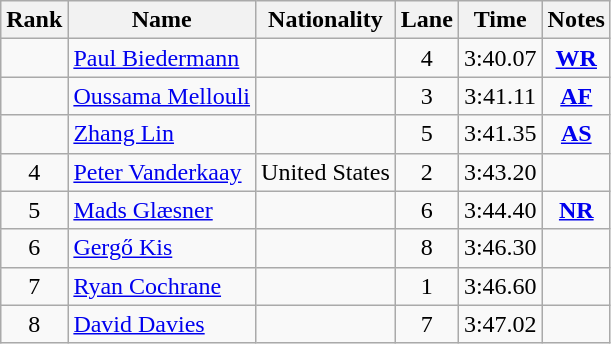<table class="wikitable sortable" style="text-align:center">
<tr>
<th>Rank</th>
<th>Name</th>
<th>Nationality</th>
<th>Lane</th>
<th>Time</th>
<th>Notes</th>
</tr>
<tr>
<td></td>
<td align=left><a href='#'>Paul Biedermann</a></td>
<td align=left></td>
<td>4</td>
<td>3:40.07</td>
<td><strong><a href='#'>WR</a></strong></td>
</tr>
<tr>
<td></td>
<td align=left><a href='#'>Oussama Mellouli</a></td>
<td align=left></td>
<td>3</td>
<td>3:41.11</td>
<td><strong><a href='#'>AF</a></strong></td>
</tr>
<tr>
<td></td>
<td align=left><a href='#'>Zhang Lin</a></td>
<td align=left></td>
<td>5</td>
<td>3:41.35</td>
<td><strong><a href='#'>AS</a></strong></td>
</tr>
<tr>
<td>4</td>
<td align=left><a href='#'>Peter Vanderkaay</a></td>
<td align=left> United States</td>
<td>2</td>
<td>3:43.20</td>
<td></td>
</tr>
<tr>
<td>5</td>
<td align=left><a href='#'>Mads Glæsner</a></td>
<td align=left></td>
<td>6</td>
<td>3:44.40</td>
<td><strong><a href='#'>NR</a></strong></td>
</tr>
<tr>
<td>6</td>
<td align=left><a href='#'>Gergő Kis</a></td>
<td align=left></td>
<td>8</td>
<td>3:46.30</td>
<td></td>
</tr>
<tr>
<td>7</td>
<td align=left><a href='#'>Ryan Cochrane</a></td>
<td align=left></td>
<td>1</td>
<td>3:46.60</td>
<td></td>
</tr>
<tr>
<td>8</td>
<td align=left><a href='#'>David Davies</a></td>
<td align=left></td>
<td>7</td>
<td>3:47.02</td>
<td></td>
</tr>
</table>
